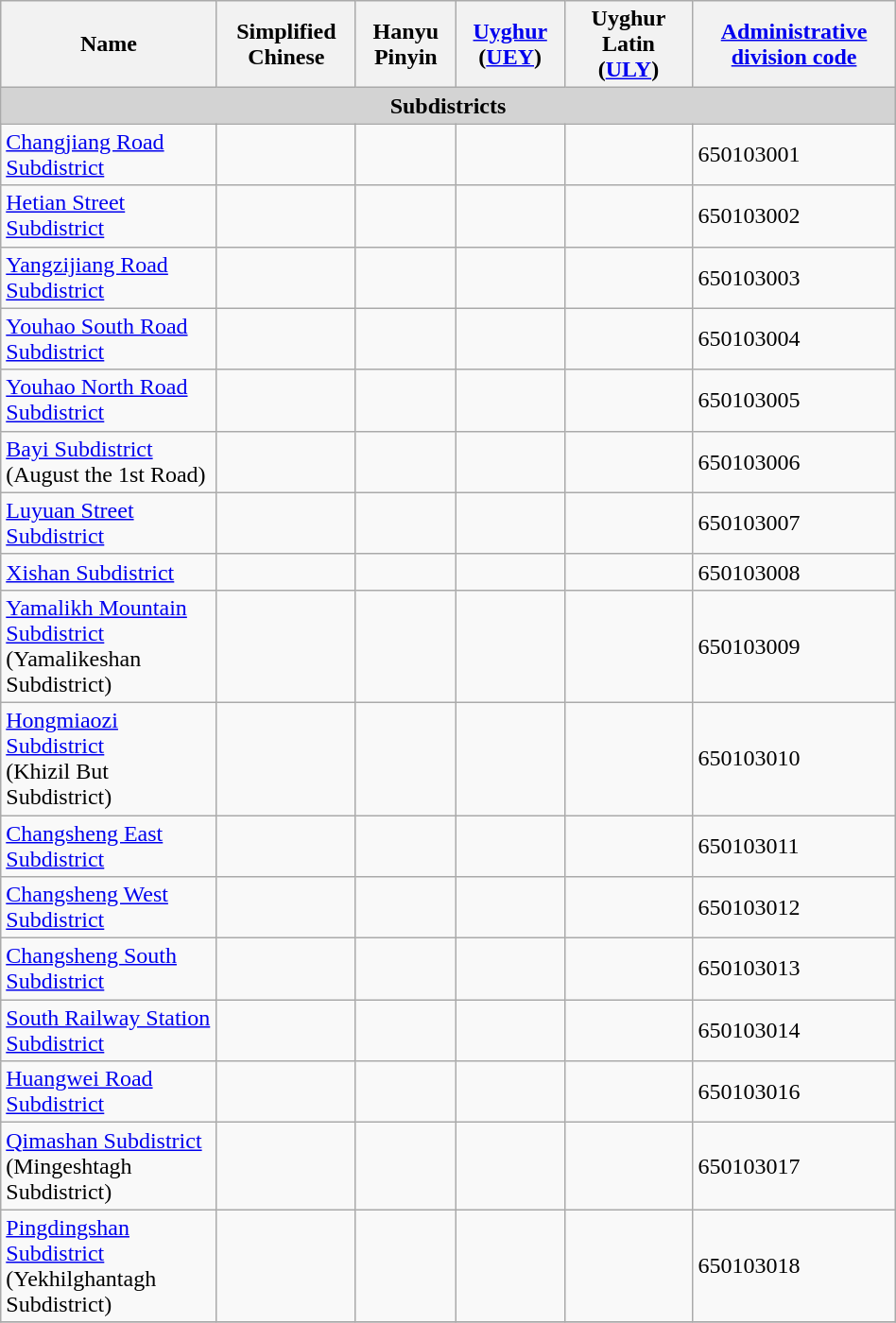<table class="wikitable" align="center" style="width:50%; border="1">
<tr>
<th>Name</th>
<th>Simplified Chinese</th>
<th>Hanyu Pinyin</th>
<th><a href='#'>Uyghur</a> (<a href='#'>UEY</a>)</th>
<th>Uyghur Latin (<a href='#'>ULY</a>)</th>
<th><a href='#'>Administrative division code</a></th>
</tr>
<tr>
<td colspan="7"  style="text-align:center; background:#d3d3d3;"><strong>Subdistricts</strong></td>
</tr>
<tr --------->
<td><a href='#'>Changjiang Road Subdistrict</a></td>
<td></td>
<td></td>
<td></td>
<td></td>
<td>650103001</td>
</tr>
<tr>
<td><a href='#'>Hetian Street Subdistrict</a></td>
<td></td>
<td></td>
<td></td>
<td></td>
<td>650103002</td>
</tr>
<tr>
<td><a href='#'>Yangzijiang Road Subdistrict</a></td>
<td></td>
<td></td>
<td></td>
<td></td>
<td>650103003</td>
</tr>
<tr>
<td><a href='#'>Youhao South Road Subdistrict</a></td>
<td></td>
<td></td>
<td></td>
<td></td>
<td>650103004</td>
</tr>
<tr>
<td><a href='#'>Youhao North Road Subdistrict</a></td>
<td></td>
<td></td>
<td></td>
<td></td>
<td>650103005</td>
</tr>
<tr>
<td><a href='#'>Bayi Subdistrict</a><br>(August the 1st Road)</td>
<td></td>
<td></td>
<td></td>
<td></td>
<td>650103006</td>
</tr>
<tr>
<td><a href='#'>Luyuan Street Subdistrict</a></td>
<td></td>
<td></td>
<td></td>
<td></td>
<td>650103007</td>
</tr>
<tr>
<td><a href='#'>Xishan Subdistrict</a></td>
<td></td>
<td></td>
<td></td>
<td></td>
<td>650103008</td>
</tr>
<tr>
<td><a href='#'>Yamalikh Mountain Subdistrict</a><br>(Yamalikeshan Subdistrict)</td>
<td></td>
<td></td>
<td></td>
<td></td>
<td>650103009</td>
</tr>
<tr>
<td><a href='#'>Hongmiaozi Subdistrict</a><br>(Khizil But Subdistrict)</td>
<td></td>
<td></td>
<td></td>
<td></td>
<td>650103010</td>
</tr>
<tr>
<td><a href='#'>Changsheng East Subdistrict</a></td>
<td></td>
<td></td>
<td></td>
<td></td>
<td>650103011</td>
</tr>
<tr>
<td><a href='#'>Changsheng West Subdistrict</a></td>
<td></td>
<td></td>
<td></td>
<td></td>
<td>650103012</td>
</tr>
<tr>
<td><a href='#'>Changsheng South Subdistrict</a></td>
<td></td>
<td></td>
<td></td>
<td></td>
<td>650103013</td>
</tr>
<tr>
<td><a href='#'>South Railway Station Subdistrict</a></td>
<td></td>
<td></td>
<td></td>
<td></td>
<td>650103014</td>
</tr>
<tr>
<td><a href='#'>Huangwei Road Subdistrict</a></td>
<td></td>
<td></td>
<td></td>
<td></td>
<td>650103016</td>
</tr>
<tr>
<td><a href='#'>Qimashan Subdistrict</a><br>(Mingeshtagh Subdistrict)</td>
<td></td>
<td></td>
<td></td>
<td></td>
<td>650103017</td>
</tr>
<tr>
<td><a href='#'>Pingdingshan Subdistrict</a><br>(Yekhilghantagh Subdistrict)</td>
<td></td>
<td></td>
<td></td>
<td></td>
<td>650103018</td>
</tr>
<tr>
</tr>
</table>
